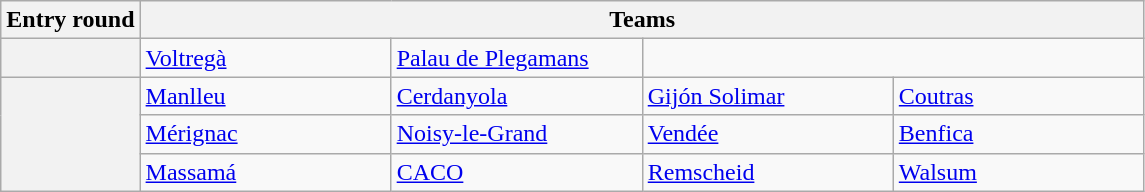<table class="wikitable mw-collapsible mw-collapsed">
<tr>
<th>Entry round</th>
<th colspan=4>Teams</th>
</tr>
<tr>
<th></th>
<td> <a href='#'>Voltregà</a></td>
<td> <a href='#'>Palau de Plegamans</a></td>
<td colspan=2></td>
</tr>
<tr>
<th rowspan=4></th>
<td style="min-width:10em"> <a href='#'>Manlleu</a></td>
<td style="min-width:10em"> <a href='#'>Cerdanyola</a></td>
<td style="min-width:10em"> <a href='#'>Gijón Solimar</a></td>
<td style="min-width:10em"> <a href='#'>Coutras</a></td>
</tr>
<tr>
<td> <a href='#'>Mérignac</a></td>
<td> <a href='#'>Noisy-le-Grand</a></td>
<td> <a href='#'>Vendée</a></td>
<td> <a href='#'>Benfica</a></td>
</tr>
<tr>
<td> <a href='#'>Massamá</a></td>
<td> <a href='#'>CACO</a></td>
<td> <a href='#'>Remscheid</a></td>
<td> <a href='#'>Walsum</a></td>
</tr>
</table>
